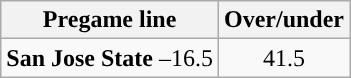<table class="wikitable">
<tr align="center">
<th>Pregame line</th>
<th>Over/under</th>
</tr>
<tr align="center">
<td><strong>San Jose State</strong> –16.5</td>
<td>41.5</td>
</tr>
</table>
